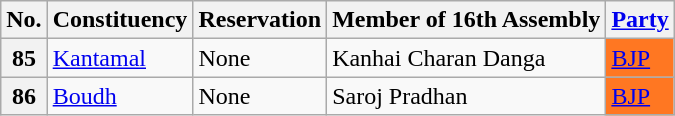<table class="wikitable sortable">
<tr>
<th>No.</th>
<th>Constituency</th>
<th>Reservation</th>
<th>Member of 16th Assembly</th>
<th><a href='#'>Party</a></th>
</tr>
<tr>
<th>85</th>
<td><a href='#'>Kantamal</a></td>
<td>None</td>
<td>Kanhai Charan Danga</td>
<td bgcolor="#FF7722"><a href='#'><span>BJP</span></a></td>
</tr>
<tr>
<th>86</th>
<td><a href='#'>Boudh</a></td>
<td>None</td>
<td>Saroj Pradhan</td>
<td bgcolor="#FF7722"><a href='#'><span>BJP</span></a></td>
</tr>
</table>
